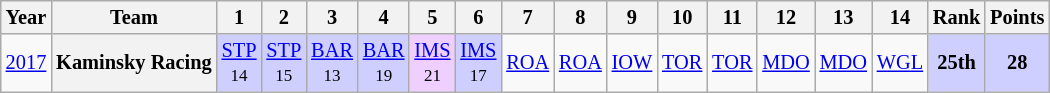<table class="wikitable" style="text-align:center; font-size:85%">
<tr>
<th>Year</th>
<th>Team</th>
<th>1</th>
<th>2</th>
<th>3</th>
<th>4</th>
<th>5</th>
<th>6</th>
<th>7</th>
<th>8</th>
<th>9</th>
<th>10</th>
<th>11</th>
<th>12</th>
<th>13</th>
<th>14</th>
<th>Rank</th>
<th>Points</th>
</tr>
<tr>
<td><a href='#'>2017</a></td>
<th>Kaminsky Racing</th>
<td style="background:#CFCFFF;"><a href='#'>STP</a><br><small>14</small></td>
<td style="background:#CFCFFF;"><a href='#'>STP</a><br><small>15</small></td>
<td style="background:#CFCFFF;"><a href='#'>BAR</a><br><small>13</small></td>
<td style="background:#CFCFFF;"><a href='#'>BAR</a><br><small>19</small></td>
<td style="background:#EFCFFF;"><a href='#'>IMS</a><br><small>21</small></td>
<td style="background:#CFCFFF;"><a href='#'>IMS</a><br><small>17</small></td>
<td><a href='#'>ROA</a></td>
<td><a href='#'>ROA</a></td>
<td><a href='#'>IOW</a></td>
<td><a href='#'>TOR</a></td>
<td><a href='#'>TOR</a></td>
<td><a href='#'>MDO</a></td>
<td><a href='#'>MDO</a></td>
<td><a href='#'>WGL</a></td>
<th style="background:#CFCFFF;">25th</th>
<th style="background:#CFCFFF;">28</th>
</tr>
</table>
